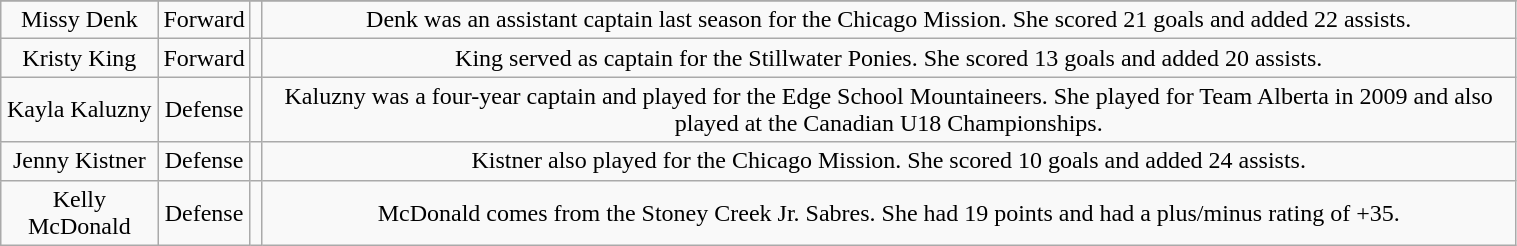<table class="wikitable" width="80%">
<tr align="center">
</tr>
<tr align="center" bgcolor="">
<td>Missy Denk</td>
<td>Forward</td>
<td></td>
<td>Denk was an assistant captain last season for the Chicago Mission. She scored 21 goals and added 22 assists.</td>
</tr>
<tr align="center" bgcolor="">
<td>Kristy King</td>
<td>Forward</td>
<td></td>
<td>King served as captain for the Stillwater Ponies. She scored 13 goals and added 20 assists.</td>
</tr>
<tr align="center" bgcolor="">
<td>Kayla Kaluzny</td>
<td>Defense</td>
<td></td>
<td>Kaluzny was a four-year captain and played for the Edge School Mountaineers. She played for Team Alberta in 2009 and also played at the Canadian U18 Championships.</td>
</tr>
<tr align="center" bgcolor="">
<td>Jenny Kistner</td>
<td>Defense</td>
<td></td>
<td>Kistner also played for the Chicago Mission. She scored 10 goals and added 24 assists.</td>
</tr>
<tr align="center" bgcolor="">
<td>Kelly McDonald</td>
<td>Defense</td>
<td></td>
<td>McDonald comes from the Stoney Creek Jr. Sabres. She had 19 points and had a plus/minus rating of +35.</td>
</tr>
</table>
